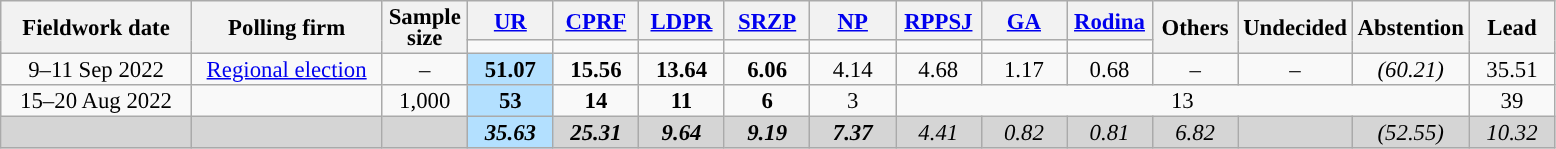<table class=wikitable style="font-size:95%; line-height:14px; text-align:center">
<tr>
<th style=width:120px; rowspan=2>Fieldwork date</th>
<th style=width:120px; rowspan=2>Polling firm</th>
<th style=width:50px; rowspan=2>Sample<br>size</th>
<th style="width:50px;"><a href='#'>UR</a></th>
<th style="width:50px;"><a href='#'>CPRF</a></th>
<th style="width:50px;"><a href='#'>LDPR</a></th>
<th style="width:50px;"><a href='#'>SRZP</a></th>
<th style="width:50px;"><a href='#'>NP</a></th>
<th style="width:50px;"><a href='#'>RPPSJ</a></th>
<th style="width:50px;"><a href='#'>GA</a></th>
<th style="width:50px;"><a href='#'>Rodina</a></th>
<th style="width:50px;" rowspan=2>Others</th>
<th style="width:50px;" rowspan=2>Undecided</th>
<th style="width:50px;" rowspan=2>Abstention</th>
<th style="width:50px;" rowspan="2">Lead</th>
</tr>
<tr>
<td bgcolor=></td>
<td bgcolor=></td>
<td bgcolor=></td>
<td bgcolor=></td>
<td bgcolor=></td>
<td bgcolor=></td>
<td bgcolor=></td>
<td bgcolor=></td>
</tr>
<tr>
<td>9–11 Sep 2022</td>
<td><a href='#'>Regional election</a></td>
<td>–</td>
<td style="background:#B3E0FF"><strong>51.07</strong></td>
<td><strong>15.56</strong></td>
<td><strong>13.64</strong></td>
<td><strong>6.06</strong></td>
<td>4.14</td>
<td>4.68</td>
<td>1.17</td>
<td>0.68</td>
<td>–</td>
<td>–</td>
<td><em>(60.21)</em></td>
<td style="background:">35.51</td>
</tr>
<tr>
<td>15–20 Aug 2022</td>
<td></td>
<td>1,000</td>
<td style="background:#B3E0FF"><strong>53</strong></td>
<td><strong>14</strong></td>
<td><strong>11</strong></td>
<td><strong>6</strong></td>
<td>3</td>
<td colspan="6">13</td>
<td style="background:">39</td>
</tr>
<tr style="background:#D5D5D5">
<td></td>
<td></td>
<td></td>
<td style="background:#B3E0FF"><strong><em>35.63</em></strong></td>
<td><strong><em>25.31</em></strong></td>
<td><strong><em>9.64</em></strong></td>
<td><strong><em>9.19</em></strong></td>
<td><strong><em>7.37</em></strong></td>
<td><em>4.41</em></td>
<td><em>0.82</em></td>
<td><em>0.81</em></td>
<td><em>6.82</em></td>
<td></td>
<td><em>(52.55)</em></td>
<td style="background:"><em>10.32</em></td>
</tr>
</table>
